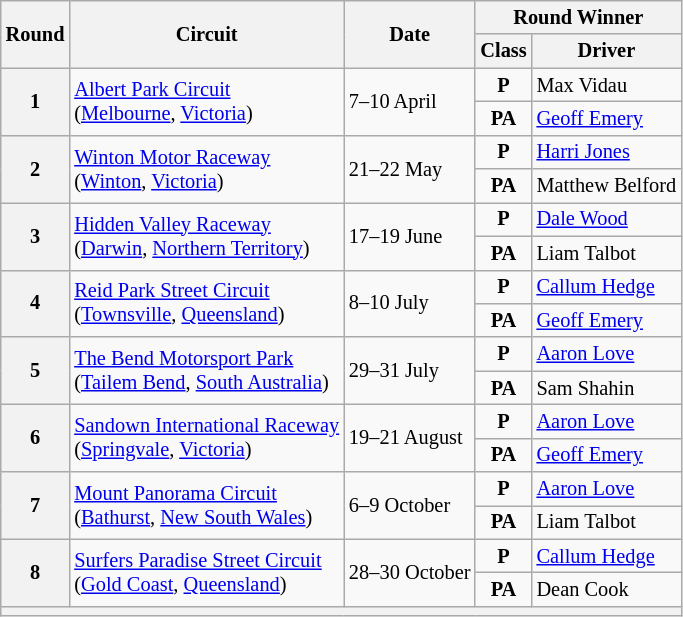<table class="wikitable" style=font-size:85%;>
<tr>
<th rowspan=2>Round</th>
<th rowspan=2>Circuit</th>
<th rowspan=2>Date</th>
<th colspan=2>Round Winner</th>
</tr>
<tr>
<th>Class</th>
<th>Driver</th>
</tr>
<tr>
<th rowspan=2>1</th>
<td rowspan=2> <a href='#'>Albert Park Circuit</a><br>(<a href='#'>Melbourne</a>, <a href='#'>Victoria</a>)</td>
<td rowspan=2>7–10 April</td>
<td align=center><strong><span>P</span></strong></td>
<td> Max Vidau</td>
</tr>
<tr>
<td align=center><strong><span>PA</span></strong></td>
<td> <a href='#'>Geoff Emery</a></td>
</tr>
<tr>
<th rowspan=2>2</th>
<td rowspan=2> <a href='#'>Winton Motor Raceway</a><br>(<a href='#'>Winton</a>, <a href='#'>Victoria</a>)</td>
<td rowspan=2>21–22 May</td>
<td align=center><strong><span>P</span></strong></td>
<td> <a href='#'>Harri Jones</a></td>
</tr>
<tr>
<td align=center><strong><span>PA</span></strong></td>
<td> Matthew Belford</td>
</tr>
<tr>
<th rowspan=2>3</th>
<td rowspan=2> <a href='#'>Hidden Valley Raceway</a><br>(<a href='#'>Darwin</a>, <a href='#'>Northern Territory</a>)</td>
<td rowspan=2>17–19 June</td>
<td align=center><strong><span>P</span></strong></td>
<td> <a href='#'>Dale Wood</a></td>
</tr>
<tr>
<td align=center><strong><span>PA</span></strong></td>
<td> Liam Talbot</td>
</tr>
<tr>
<th rowspan=2>4</th>
<td rowspan=2> <a href='#'>Reid Park Street Circuit</a><br>(<a href='#'>Townsville</a>, <a href='#'>Queensland</a>)</td>
<td rowspan=2>8–10 July</td>
<td align=center><strong><span>P</span></strong></td>
<td> <a href='#'>Callum Hedge</a></td>
</tr>
<tr>
<td align=center><strong><span>PA</span></strong></td>
<td> <a href='#'>Geoff Emery</a></td>
</tr>
<tr>
<th rowspan=2>5</th>
<td rowspan=2> <a href='#'>The Bend Motorsport Park</a><br>(<a href='#'>Tailem Bend</a>, <a href='#'>South Australia</a>)</td>
<td rowspan=2>29–31 July</td>
<td align=center><strong><span>P</span></strong></td>
<td> <a href='#'>Aaron Love</a></td>
</tr>
<tr>
<td align=center><strong><span>PA</span></strong></td>
<td> Sam Shahin</td>
</tr>
<tr>
<th rowspan=2>6</th>
<td rowspan=2> <a href='#'>Sandown International Raceway</a><br>(<a href='#'>Springvale</a>, <a href='#'>Victoria</a>)</td>
<td rowspan=2>19–21 August</td>
<td align=center><strong><span>P</span></strong></td>
<td> <a href='#'>Aaron Love</a></td>
</tr>
<tr>
<td align=center><strong><span>PA</span></strong></td>
<td> <a href='#'>Geoff Emery</a></td>
</tr>
<tr>
<th rowspan=2>7</th>
<td rowspan=2> <a href='#'>Mount Panorama Circuit</a><br>(<a href='#'>Bathurst</a>, <a href='#'>New South Wales</a>)</td>
<td rowspan=2>6–9 October</td>
<td align=center><strong><span>P</span></strong></td>
<td> <a href='#'>Aaron Love</a></td>
</tr>
<tr>
<td align=center><strong><span>PA</span></strong></td>
<td> Liam Talbot</td>
</tr>
<tr>
<th rowspan=2>8</th>
<td rowspan=2> <a href='#'>Surfers Paradise Street Circuit</a><br>(<a href='#'>Gold Coast</a>, <a href='#'>Queensland</a>)</td>
<td rowspan=2>28–30 October</td>
<td align=center><strong><span>P</span></strong></td>
<td> <a href='#'>Callum Hedge</a></td>
</tr>
<tr>
<td align=center><strong><span>PA</span></strong></td>
<td> Dean Cook</td>
</tr>
<tr>
<th colspan=5></th>
</tr>
</table>
